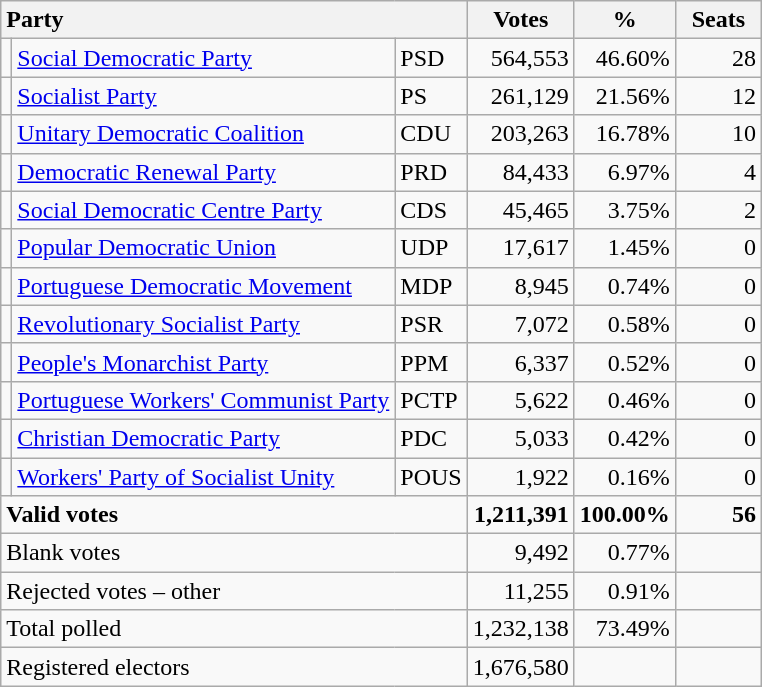<table class="wikitable" border="1" style="text-align:right;">
<tr>
<th style="text-align:left;" colspan=3>Party</th>
<th align=center width="50">Votes</th>
<th align=center width="50">%</th>
<th align=center width="50">Seats</th>
</tr>
<tr>
<td></td>
<td align=left><a href='#'>Social Democratic Party</a></td>
<td align=left>PSD</td>
<td>564,553</td>
<td>46.60%</td>
<td>28</td>
</tr>
<tr>
<td></td>
<td align=left><a href='#'>Socialist Party</a></td>
<td align=left>PS</td>
<td>261,129</td>
<td>21.56%</td>
<td>12</td>
</tr>
<tr>
<td></td>
<td align=left style="white-space: nowrap;"><a href='#'>Unitary Democratic Coalition</a></td>
<td align=left>CDU</td>
<td>203,263</td>
<td>16.78%</td>
<td>10</td>
</tr>
<tr>
<td></td>
<td align=left><a href='#'>Democratic Renewal Party</a></td>
<td align=left>PRD</td>
<td>84,433</td>
<td>6.97%</td>
<td>4</td>
</tr>
<tr>
<td></td>
<td align=left style="white-space: nowrap;"><a href='#'>Social Democratic Centre Party</a></td>
<td align=left>CDS</td>
<td>45,465</td>
<td>3.75%</td>
<td>2</td>
</tr>
<tr>
<td></td>
<td align=left><a href='#'>Popular Democratic Union</a></td>
<td align=left>UDP</td>
<td>17,617</td>
<td>1.45%</td>
<td>0</td>
</tr>
<tr>
<td></td>
<td align=left><a href='#'>Portuguese Democratic Movement</a></td>
<td align=left>MDP</td>
<td>8,945</td>
<td>0.74%</td>
<td>0</td>
</tr>
<tr>
<td></td>
<td align=left><a href='#'>Revolutionary Socialist Party</a></td>
<td align=left>PSR</td>
<td>7,072</td>
<td>0.58%</td>
<td>0</td>
</tr>
<tr>
<td></td>
<td align=left><a href='#'>People's Monarchist Party</a></td>
<td align=left>PPM</td>
<td>6,337</td>
<td>0.52%</td>
<td>0</td>
</tr>
<tr>
<td></td>
<td align=left><a href='#'>Portuguese Workers' Communist Party</a></td>
<td align=left>PCTP</td>
<td>5,622</td>
<td>0.46%</td>
<td>0</td>
</tr>
<tr>
<td></td>
<td align=left style="white-space: nowrap;"><a href='#'>Christian Democratic Party</a></td>
<td align=left>PDC</td>
<td>5,033</td>
<td>0.42%</td>
<td>0</td>
</tr>
<tr>
<td></td>
<td align=left><a href='#'>Workers' Party of Socialist Unity</a></td>
<td align=left>POUS</td>
<td>1,922</td>
<td>0.16%</td>
<td>0</td>
</tr>
<tr style="font-weight:bold">
<td align=left colspan=3>Valid votes</td>
<td>1,211,391</td>
<td>100.00%</td>
<td>56</td>
</tr>
<tr>
<td align=left colspan=3>Blank votes</td>
<td>9,492</td>
<td>0.77%</td>
<td></td>
</tr>
<tr>
<td align=left colspan=3>Rejected votes – other</td>
<td>11,255</td>
<td>0.91%</td>
<td></td>
</tr>
<tr>
<td align=left colspan=3>Total polled</td>
<td>1,232,138</td>
<td>73.49%</td>
<td></td>
</tr>
<tr>
<td align=left colspan=3>Registered electors</td>
<td>1,676,580</td>
<td></td>
<td></td>
</tr>
</table>
